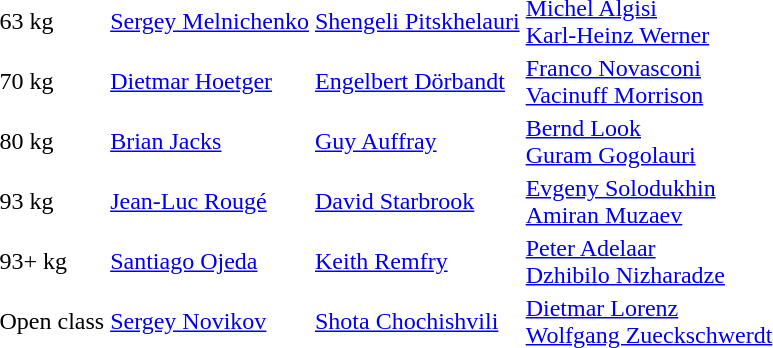<table>
<tr>
<td>63 kg</td>
<td><a href='#'>Sergey Melnichenko</a></td>
<td><a href='#'>Shengeli Pitskhelauri</a></td>
<td><a href='#'>Michel Algisi</a><br><a href='#'>Karl-Heinz Werner</a></td>
</tr>
<tr>
<td>70 kg</td>
<td><a href='#'>Dietmar Hoetger</a></td>
<td><a href='#'>Engelbert Dörbandt</a></td>
<td><a href='#'>Franco Novasconi</a><br><a href='#'>Vacinuff Morrison</a></td>
</tr>
<tr>
<td>80 kg</td>
<td><a href='#'>Brian Jacks</a></td>
<td><a href='#'>Guy Auffray</a></td>
<td><a href='#'>Bernd Look</a><br><a href='#'>Guram Gogolauri</a></td>
</tr>
<tr>
<td>93 kg</td>
<td><a href='#'>Jean-Luc Rougé</a></td>
<td><a href='#'>David Starbrook</a></td>
<td><a href='#'>Evgeny Solodukhin</a><br><a href='#'>Amiran Muzaev</a></td>
</tr>
<tr>
<td>93+ kg</td>
<td><a href='#'>Santiago Ojeda</a></td>
<td><a href='#'>Keith Remfry</a></td>
<td><a href='#'>Peter Adelaar</a><br><a href='#'>Dzhibilo Nizharadze</a></td>
</tr>
<tr>
<td>Open class</td>
<td><a href='#'>Sergey Novikov</a></td>
<td><a href='#'>Shota Chochishvili</a></td>
<td><a href='#'>Dietmar Lorenz</a><br><a href='#'>Wolfgang Zueckschwerdt</a></td>
</tr>
</table>
